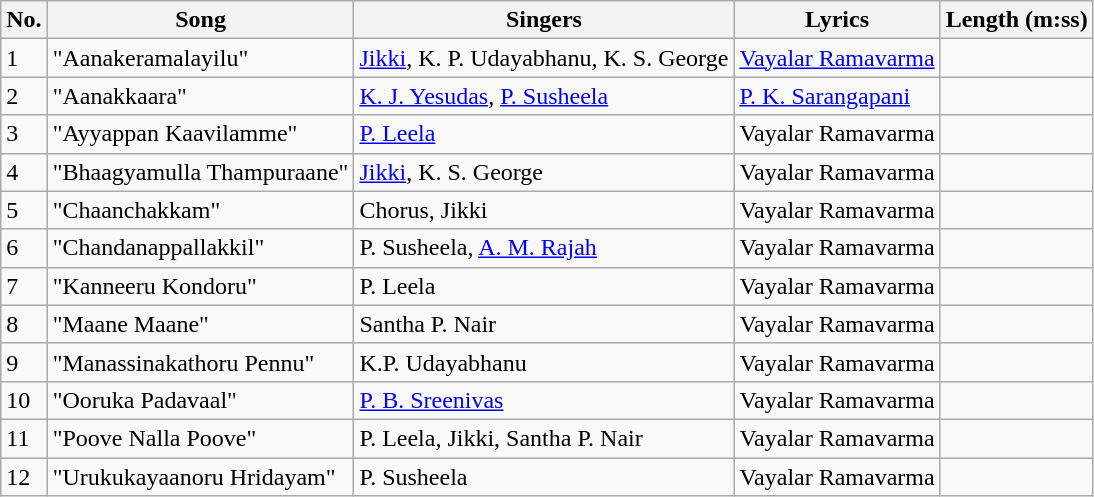<table class="wikitable">
<tr>
<th>No.</th>
<th>Song</th>
<th>Singers</th>
<th>Lyrics</th>
<th>Length (m:ss)</th>
</tr>
<tr>
<td>1</td>
<td>"Aanakeramalayilu"</td>
<td><a href='#'>Jikki</a>, K. P. Udayabhanu, K. S. George</td>
<td><a href='#'>Vayalar Ramavarma</a></td>
<td></td>
</tr>
<tr>
<td>2</td>
<td>"Aanakkaara"</td>
<td><a href='#'>K. J. Yesudas</a>, <a href='#'>P. Susheela</a></td>
<td><a href='#'>P. K. Sarangapani</a></td>
<td></td>
</tr>
<tr>
<td>3</td>
<td>"Ayyappan Kaavilamme"</td>
<td><a href='#'>P. Leela</a></td>
<td>Vayalar Ramavarma</td>
<td></td>
</tr>
<tr>
<td>4</td>
<td>"Bhaagyamulla Thampuraane"</td>
<td><a href='#'>Jikki</a>, K. S. George</td>
<td>Vayalar Ramavarma</td>
<td></td>
</tr>
<tr>
<td>5</td>
<td>"Chaanchakkam"</td>
<td>Chorus, Jikki</td>
<td>Vayalar Ramavarma</td>
<td></td>
</tr>
<tr>
<td>6</td>
<td>"Chandanappallakkil"</td>
<td>P. Susheela, <a href='#'>A. M. Rajah</a></td>
<td>Vayalar Ramavarma</td>
<td></td>
</tr>
<tr>
<td>7</td>
<td>"Kanneeru Kondoru"</td>
<td>P. Leela</td>
<td>Vayalar Ramavarma</td>
<td></td>
</tr>
<tr>
<td>8</td>
<td>"Maane Maane"</td>
<td>Santha P. Nair</td>
<td>Vayalar Ramavarma</td>
<td></td>
</tr>
<tr>
<td>9</td>
<td>"Manassinakathoru Pennu"</td>
<td>K.P. Udayabhanu</td>
<td>Vayalar Ramavarma</td>
<td></td>
</tr>
<tr>
<td>10</td>
<td>"Ooruka Padavaal"</td>
<td><a href='#'>P. B. Sreenivas</a></td>
<td>Vayalar Ramavarma</td>
<td></td>
</tr>
<tr>
<td>11</td>
<td>"Poove Nalla Poove"</td>
<td>P. Leela, Jikki, Santha P. Nair</td>
<td>Vayalar Ramavarma</td>
<td></td>
</tr>
<tr>
<td>12</td>
<td>"Urukukayaanoru Hridayam"</td>
<td>P. Susheela</td>
<td>Vayalar Ramavarma</td>
<td></td>
</tr>
</table>
